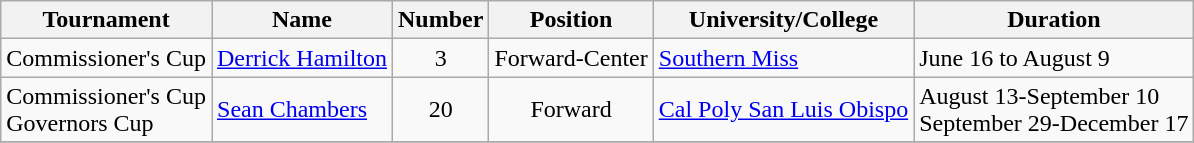<table class="wikitable">
<tr>
<th>Tournament</th>
<th>Name</th>
<th>Number</th>
<th>Position</th>
<th>University/College</th>
<th>Duration</th>
</tr>
<tr>
<td>Commissioner's Cup</td>
<td><a href='#'>Derrick Hamilton</a></td>
<td align=center>3</td>
<td align=center>Forward-Center</td>
<td><a href='#'>Southern Miss</a></td>
<td>June 16 to August 9</td>
</tr>
<tr>
<td>Commissioner's Cup <br> Governors Cup</td>
<td><a href='#'>Sean Chambers</a></td>
<td align=center>20</td>
<td align=center>Forward</td>
<td><a href='#'>Cal Poly San Luis Obispo</a></td>
<td>August 13-September 10 <br> September 29-December 17</td>
</tr>
<tr>
</tr>
</table>
